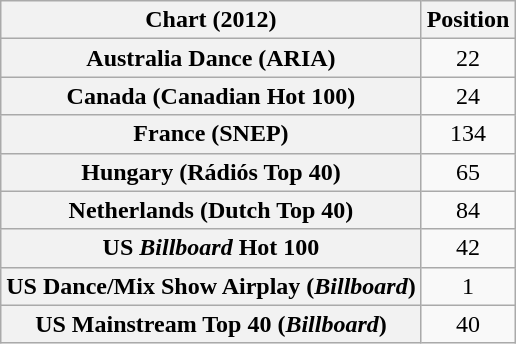<table class="wikitable sortable plainrowheaders" style="text-align:center">
<tr>
<th scope="col">Chart (2012)</th>
<th scope="col">Position</th>
</tr>
<tr>
<th scope="row">Australia Dance (ARIA)</th>
<td>22</td>
</tr>
<tr>
<th scope="row">Canada (Canadian Hot 100)</th>
<td>24</td>
</tr>
<tr>
<th scope="row">France (SNEP)</th>
<td style="text-align:center;">134</td>
</tr>
<tr>
<th scope="row">Hungary (Rádiós Top 40)</th>
<td>65</td>
</tr>
<tr>
<th scope="row">Netherlands (Dutch Top 40)</th>
<td>84</td>
</tr>
<tr>
<th scope="row">US <em>Billboard</em> Hot 100</th>
<td>42</td>
</tr>
<tr>
<th scope="row">US Dance/Mix Show Airplay (<em>Billboard</em>)</th>
<td>1</td>
</tr>
<tr>
<th scope="row">US Mainstream Top 40 (<em>Billboard</em>)</th>
<td>40</td>
</tr>
</table>
